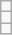<table class="wikitable">
<tr>
<td></td>
</tr>
<tr>
<td></td>
</tr>
<tr>
<td></td>
</tr>
</table>
